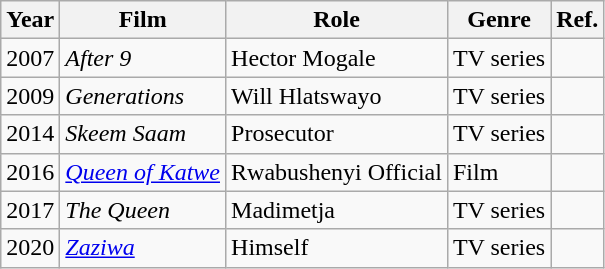<table class="wikitable">
<tr>
<th>Year</th>
<th>Film</th>
<th>Role</th>
<th>Genre</th>
<th>Ref.</th>
</tr>
<tr>
<td>2007</td>
<td><em>After 9</em></td>
<td>Hector Mogale</td>
<td>TV series</td>
<td></td>
</tr>
<tr>
<td>2009</td>
<td><em>Generations</em></td>
<td>Will Hlatswayo</td>
<td>TV series</td>
<td></td>
</tr>
<tr>
<td>2014</td>
<td><em>Skeem Saam</em></td>
<td>Prosecutor</td>
<td>TV series</td>
<td></td>
</tr>
<tr>
<td>2016</td>
<td><em><a href='#'>Queen of Katwe</a></em></td>
<td>Rwabushenyi Official</td>
<td>Film</td>
<td></td>
</tr>
<tr>
<td>2017</td>
<td><em>The Queen</em></td>
<td>Madimetja</td>
<td>TV series</td>
<td></td>
</tr>
<tr>
<td>2020</td>
<td><em><a href='#'>Zaziwa</a></em></td>
<td>Himself</td>
<td>TV series</td>
<td></td>
</tr>
</table>
